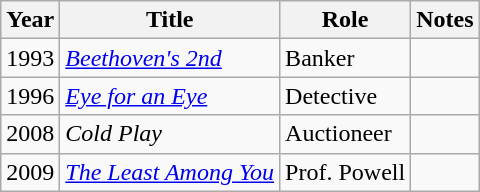<table class="wikitable sortable">
<tr>
<th>Year</th>
<th>Title</th>
<th>Role</th>
<th>Notes</th>
</tr>
<tr>
<td>1993</td>
<td><a href='#'><em>Beethoven's 2nd</em></a></td>
<td>Banker</td>
<td></td>
</tr>
<tr>
<td>1996</td>
<td><a href='#'><em>Eye for an Eye</em></a></td>
<td>Detective</td>
<td></td>
</tr>
<tr>
<td>2008</td>
<td><em>Cold Play</em></td>
<td>Auctioneer</td>
<td></td>
</tr>
<tr>
<td>2009</td>
<td><em><a href='#'>The Least Among You</a></em></td>
<td>Prof. Powell</td>
<td></td>
</tr>
</table>
